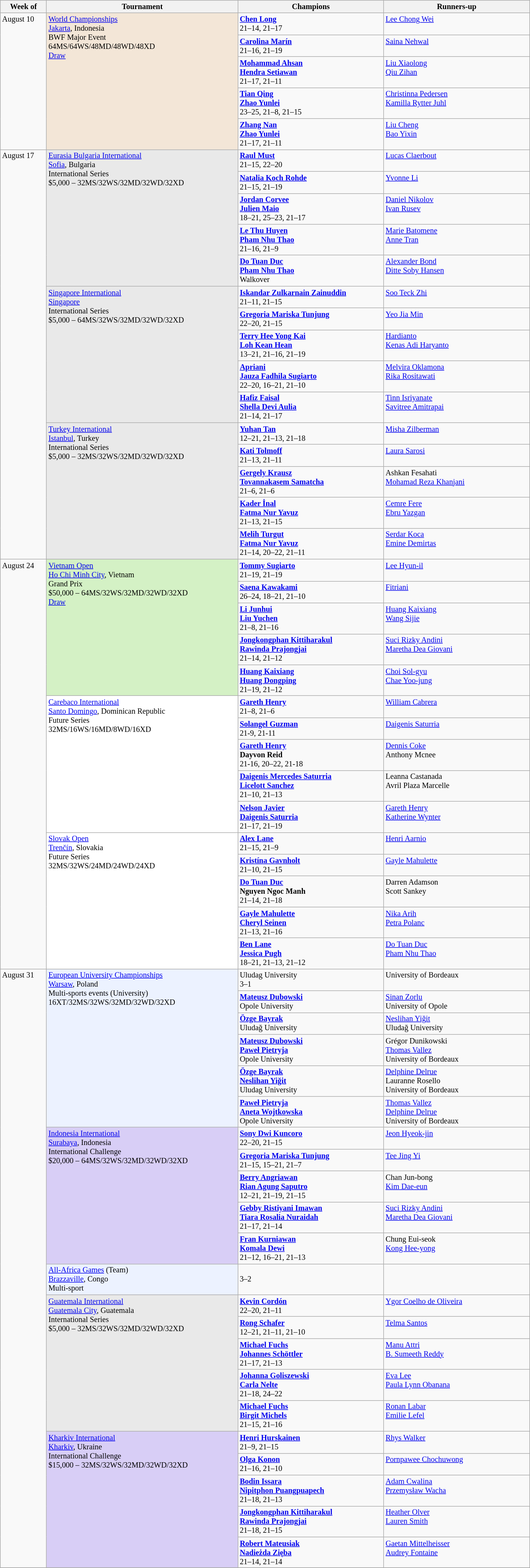<table class=wikitable style=font-size:85%>
<tr>
<th width=75>Week of</th>
<th width=330>Tournament</th>
<th width=250>Champions</th>
<th width=250>Runners-up</th>
</tr>
<tr valign=top>
<td rowspan=5>August 10</td>
<td style="background:#F3E6D7;" rowspan="5"><a href='#'>World Championships</a><br><a href='#'>Jakarta</a>, Indonesia<br>BWF Major Event<br>64MS/64WS/48MD/48WD/48XD<br><a href='#'>Draw</a></td>
<td> <strong><a href='#'>Chen Long</a></strong><br>21–14, 21–17</td>
<td> <a href='#'>Lee Chong Wei</a></td>
</tr>
<tr valign=top>
<td> <strong><a href='#'>Carolina Marín</a></strong><br>21–16, 21–19</td>
<td> <a href='#'>Saina Nehwal</a></td>
</tr>
<tr valign=top>
<td> <strong><a href='#'>Mohammad Ahsan</a><br> <a href='#'>Hendra Setiawan</a></strong><br>21–17, 21–11</td>
<td> <a href='#'>Liu Xiaolong</a><br> <a href='#'>Qiu Zihan</a></td>
</tr>
<tr valign=top>
<td> <strong><a href='#'>Tian Qing</a><br> <a href='#'>Zhao Yunlei</a></strong><br>23–25, 21–8, 21–15</td>
<td> <a href='#'>Christinna Pedersen</a> <br> <a href='#'>Kamilla Rytter Juhl</a></td>
</tr>
<tr valign=top>
<td> <strong><a href='#'>Zhang Nan</a><br> <a href='#'>Zhao Yunlei</a></strong><br>21–17, 21–11</td>
<td> <a href='#'>Liu Cheng</a><br> <a href='#'>Bao Yixin</a></td>
</tr>
<tr valign=top>
<td rowspan=15>August 17</td>
<td style="background:#E9E9E9;" rowspan="5"><a href='#'>Eurasia Bulgaria International</a><br><a href='#'>Sofia</a>, Bulgaria<br>International Series<br>$5,000 – 32MS/32WS/32MD/32WD/32XD</td>
<td> <strong><a href='#'>Raul Must</a></strong><br>21–15, 22–20</td>
<td> <a href='#'>Lucas Claerbout</a></td>
</tr>
<tr valign=top>
<td> <strong><a href='#'>Natalia Koch Rohde</a></strong><br>21–15, 21–19</td>
<td> <a href='#'>Yvonne Li</a></td>
</tr>
<tr valign=top>
<td> <strong><a href='#'>Jordan Corvee</a><br> <a href='#'>Julien Maio</a></strong><br>18–21, 25–23, 21–17</td>
<td> <a href='#'>Daniel Nikolov</a><br> <a href='#'>Ivan Rusev</a></td>
</tr>
<tr valign=top>
<td> <strong><a href='#'>Le Thu Huyen</a><br> <a href='#'>Pham Nhu Thao</a></strong><br>21–16, 21–9</td>
<td> <a href='#'>Marie Batomene</a><br> <a href='#'>Anne Tran</a></td>
</tr>
<tr valign=top>
<td> <strong><a href='#'>Do Tuan Duc</a><br> <a href='#'>Pham Nhu Thao</a></strong><br>Walkover</td>
<td> <a href='#'>Alexander Bond</a><br> <a href='#'>Ditte Soby Hansen</a></td>
</tr>
<tr valign=top>
<td style="background:#E9E9E9;" rowspan="5"><a href='#'>Singapore International</a><br><a href='#'>Singapore</a><br>International Series<br>$5,000 – 64MS/32WS/32MD/32WD/32XD</td>
<td> <strong><a href='#'>Iskandar Zulkarnain Zainuddin</a></strong><br>21–11, 21–15</td>
<td> <a href='#'>Soo Teck Zhi</a></td>
</tr>
<tr valign=top>
<td> <strong><a href='#'>Gregoria Mariska Tunjung</a></strong><br>22–20, 21–15</td>
<td> <a href='#'>Yeo Jia Min</a></td>
</tr>
<tr valign=top>
<td> <strong><a href='#'>Terry Hee Yong Kai</a><br> <a href='#'>Loh Kean Hean</a></strong><br>13–21, 21–16, 21–19</td>
<td> <a href='#'>Hardianto</a><br> <a href='#'>Kenas Adi Haryanto</a></td>
</tr>
<tr valign=top>
<td> <strong><a href='#'>Apriani</a><br> <a href='#'>Jauza Fadhila Sugiarto</a></strong><br>22–20, 16–21, 21–10</td>
<td> <a href='#'>Melvira Oklamona</a><br> <a href='#'>Rika Rositawati</a></td>
</tr>
<tr valign=top>
<td> <strong><a href='#'>Hafiz Faisal</a><br> <a href='#'>Shella Devi Aulia</a></strong><br>21–14, 21–17</td>
<td> <a href='#'>Tinn Isriyanate</a><br> <a href='#'>Savitree Amitrapai</a></td>
</tr>
<tr valign=top>
<td style="background:#E9E9E9;" rowspan="5"><a href='#'>Turkey International</a><br><a href='#'>Istanbul</a>, Turkey<br>International Series<br>$5,000 – 32MS/32WS/32MD/32WD/32XD</td>
<td> <strong><a href='#'>Yuhan Tan</a></strong><br>12–21, 21–13, 21–18</td>
<td> <a href='#'>Misha Zilberman</a></td>
</tr>
<tr valign=top>
<td> <strong><a href='#'>Kati Tolmoff</a></strong><br>21–13, 21–11</td>
<td> <a href='#'>Laura Sarosi</a></td>
</tr>
<tr valign=top>
<td> <strong><a href='#'>Gergely Krausz</a><br> <a href='#'>Tovannakasem Samatcha</a></strong><br>21–6, 21–6</td>
<td> Ashkan Fesahati<br> <a href='#'>Mohamad Reza Khanjani</a></td>
</tr>
<tr valign=top>
<td> <strong><a href='#'>Kader İnal</a><br> <a href='#'>Fatma Nur Yavuz</a></strong><br>21–13, 21–15</td>
<td> <a href='#'>Cemre Fere</a><br> <a href='#'>Ebru Yazgan</a></td>
</tr>
<tr valign=top>
<td> <strong><a href='#'>Melih Turgut</a><br> <a href='#'>Fatma Nur Yavuz</a></strong><br>21–14, 20–22, 21–11</td>
<td> <a href='#'>Serdar Koca</a><br> <a href='#'>Emine Demirtas</a></td>
</tr>
<tr valign=top>
<td rowspan=15>August 24</td>
<td style="background:#D4F1C5;" rowspan="5"><a href='#'>Vietnam Open</a><br><a href='#'>Ho Chi Minh City</a>, Vietnam<br>Grand Prix<br>$50,000 – 64MS/32WS/32MD/32WD/32XD<br><a href='#'>Draw</a></td>
<td> <strong><a href='#'>Tommy Sugiarto</a></strong><br>21–19, 21–19</td>
<td> <a href='#'>Lee Hyun-il</a></td>
</tr>
<tr valign=top>
<td> <strong><a href='#'>Saena Kawakami</a></strong><br>26–24, 18–21, 21–10</td>
<td> <a href='#'>Fitriani</a></td>
</tr>
<tr valign=top>
<td> <strong><a href='#'>Li Junhui</a><br> <a href='#'>Liu Yuchen</a></strong><br>21–8, 21–16</td>
<td> <a href='#'>Huang Kaixiang</a><br> <a href='#'>Wang Sijie</a></td>
</tr>
<tr valign=top>
<td> <strong><a href='#'>Jongkongphan Kittiharakul</a><br> <a href='#'>Rawinda Prajongjai</a></strong><br>21–14, 21–12</td>
<td> <a href='#'>Suci Rizky Andini</a><br> <a href='#'>Maretha Dea Giovani</a></td>
</tr>
<tr valign=top>
<td> <strong><a href='#'>Huang Kaixiang</a><br> <a href='#'>Huang Dongping</a></strong><br>21–19, 21–12</td>
<td> <a href='#'>Choi Sol-gyu</a><br> <a href='#'>Chae Yoo-jung</a></td>
</tr>
<tr valign=top>
<td style="background:#ffffff;" rowspan="5"><a href='#'>Carebaco International</a><br><a href='#'>Santo Domingo</a>, Dominican Republic<br>Future Series<br>32MS/16WS/16MD/8WD/16XD</td>
<td> <strong><a href='#'>Gareth Henry</a></strong><br>21–8, 21–6</td>
<td> <a href='#'>William Cabrera</a></td>
</tr>
<tr valign=top>
<td> <strong><a href='#'>Solangel Guzman</a></strong><br>21-9, 21-11</td>
<td> <a href='#'>Daigenis Saturria</a></td>
</tr>
<tr valign=top>
<td> <strong><a href='#'>Gareth Henry</a><br> Dayvon Reid</strong><br>21-16, 20–22, 21-18</td>
<td> <a href='#'>Dennis Coke</a><br> Anthony Mcnee</td>
</tr>
<tr valign=top>
<td> <strong><a href='#'>Daigenis Mercedes Saturria</a><br> <a href='#'>Licelott Sanchez</a></strong><br>21–10, 21–13</td>
<td> Leanna Castanada<br> Avril Plaza Marcelle</td>
</tr>
<tr valign=top>
<td> <strong><a href='#'>Nelson Javier</a><br> <a href='#'>Daigenis Saturria</a></strong><br>21–17, 21–19</td>
<td> <a href='#'>Gareth Henry</a><br> <a href='#'>Katherine Wynter</a></td>
</tr>
<tr valign=top>
<td style="background:#ffffff;" rowspan="5"><a href='#'>Slovak Open</a><br><a href='#'>Trenčín</a>, Slovakia<br>Future Series<br>32MS/32WS/24MD/24WD/24XD</td>
<td> <strong><a href='#'>Alex Lane</a></strong><br>21–15, 21–9</td>
<td> <a href='#'>Henri Aarnio</a></td>
</tr>
<tr valign=top>
<td> <strong><a href='#'>Kristína Gavnholt</a></strong><br>21–10, 21–15</td>
<td> <a href='#'>Gayle Mahulette</a></td>
</tr>
<tr valign=top>
<td> <strong><a href='#'>Do Tuan Duc</a><br> Nguyen Ngoc Manh</strong><br>21–14, 21–18</td>
<td> Darren Adamson<br> Scott Sankey</td>
</tr>
<tr valign=top>
<td> <strong><a href='#'>Gayle Mahulette</a><br> <a href='#'>Cheryl Seinen</a></strong><br>21–13, 21–16</td>
<td> <a href='#'>Nika Arih</a><br> <a href='#'>Petra Polanc</a></td>
</tr>
<tr valign=top>
<td> <strong><a href='#'>Ben Lane</a><br> <a href='#'>Jessica Pugh</a></strong><br>18–21, 21–13, 21–12</td>
<td> <a href='#'>Do Tuan Duc</a><br> <a href='#'>Pham Nhu Thao</a></td>
</tr>
<tr valign=top>
<td rowspan=22>August 31</td>
<td style="background:#ECF2FF;" rowspan="6"><a href='#'>European University Championships</a><br><a href='#'>Warsaw</a>, Poland<br>Multi-sports events (University)<br>16XT/32MS/32WS/32MD/32WD/32XD</td>
<td> Uludag University<br>3–1</td>
<td> University of Bordeaux</td>
</tr>
<tr valign=top>
<td> <strong><a href='#'>Mateusz Dubowski</a></strong><br>Opole University</td>
<td> <a href='#'>Sinan Zorlu</a><br>University of Opole</td>
</tr>
<tr valign=top>
<td> <strong><a href='#'>Özge Bayrak</a></strong><br>Uludağ University</td>
<td> <a href='#'>Neslihan Yiğit</a><br>Uludağ University</td>
</tr>
<tr valign=top>
<td> <strong><a href='#'>Mateusz Dubowski</a><br> <a href='#'>Paweł Pietryja</a></strong><br>Opole University</td>
<td> Grégor Dunikowski<br> <a href='#'>Thomas Vallez</a><br>University of Bordeaux</td>
</tr>
<tr valign=top>
<td> <strong><a href='#'>Özge Bayrak</a><br> <a href='#'>Neslihan Yiğit</a></strong><br>Uludag University</td>
<td> <a href='#'>Delphine Delrue</a><br> Lauranne Rosello<br>University of Bordeaux</td>
</tr>
<tr valign=top>
<td> <strong><a href='#'>Paweł Pietryja</a><br> <a href='#'>Aneta Wojtkowska</a></strong><br>Opole University</td>
<td> <a href='#'>Thomas Vallez</a><br> <a href='#'>Delphine Delrue</a><br>University of Bordeaux</td>
</tr>
<tr valign=top>
<td style="background:#d8cef6;" rowspan="5"><a href='#'>Indonesia International</a><br><a href='#'>Surabaya</a>, Indonesia<br>International Challenge<br>$20,000 – 64MS/32WS/32MD/32WD/32XD</td>
<td> <strong><a href='#'>Sony Dwi Kuncoro</a></strong><br>22–20, 21–15</td>
<td> <a href='#'>Jeon Hyeok-jin</a></td>
</tr>
<tr valign=top>
<td> <strong><a href='#'>Gregoria Mariska Tunjung</a></strong><br>21–15, 15–21, 21–7</td>
<td> <a href='#'>Tee Jing Yi</a></td>
</tr>
<tr valign=top>
<td><strong> <a href='#'>Berry Angriawan</a><br> <a href='#'>Rian Agung Saputro</a></strong><br>12–21, 21–19, 21–15</td>
<td> Chan Jun-bong<br> <a href='#'>Kim Dae-eun</a></td>
</tr>
<tr valign=top>
<td><strong> <a href='#'>Gebby Ristiyani Imawan</a><br> <a href='#'>Tiara Rosalia Nuraidah</a></strong><br>21–17, 21–14</td>
<td> <a href='#'>Suci Rizky Andini</a><br> <a href='#'>Maretha Dea Giovani</a></td>
</tr>
<tr valign=top>
<td><strong> <a href='#'>Fran Kurniawan</a><br> <a href='#'>Komala Dewi</a></strong><br>21–12, 16–21, 21–13</td>
<td> Chung Eui-seok<br> <a href='#'>Kong Hee-yong</a></td>
</tr>
<tr valign=top>
<td style="background:#ECF2FF;"><a href='#'>All-Africa Games</a> (Team)<br><a href='#'>Brazzaville</a>, Congo<br>Multi-sport</td>
<td><br>3–2</td>
<td></td>
</tr>
<tr valign=top>
<td style="background:#E9E9E9;" rowspan="5"><a href='#'>Guatemala International</a><br><a href='#'>Guatemala City</a>, Guatemala<br>International Series<br>$5,000 – 32MS/32WS/32MD/32WD/32XD</td>
<td> <strong><a href='#'>Kevin Cordón</a></strong><br>22–20, 21–11</td>
<td> <a href='#'>Ygor Coelho de Oliveira</a></td>
</tr>
<tr valign=top>
<td> <strong><a href='#'>Rong Schafer</a></strong><br>12–21, 21–11, 21–10</td>
<td> <a href='#'>Telma Santos</a></td>
</tr>
<tr valign=top>
<td> <strong><a href='#'>Michael Fuchs</a><br> <a href='#'>Johannes Schöttler</a></strong><br>21–17, 21–13</td>
<td> <a href='#'>Manu Attri</a><br> <a href='#'>B. Sumeeth Reddy</a></td>
</tr>
<tr valign=top>
<td> <strong><a href='#'>Johanna Goliszewski</a><br> <a href='#'>Carla Nelte</a></strong><br>21–18, 24–22</td>
<td> <a href='#'>Eva Lee</a><br> <a href='#'>Paula Lynn Obanana</a></td>
</tr>
<tr valign=top>
<td> <strong><a href='#'>Michael Fuchs</a><br> <a href='#'>Birgit Michels</a></strong><br>21–15, 21–16</td>
<td> <a href='#'>Ronan Labar</a><br> <a href='#'>Emilie Lefel</a></td>
</tr>
<tr valign=top>
<td style="background:#d8cef6;" rowspan="5"><a href='#'>Kharkiv International</a><br><a href='#'>Kharkiv</a>, Ukraine<br>International Challenge<br>$15,000 – 32MS/32WS/32MD/32WD/32XD</td>
<td> <strong><a href='#'>Henri Hurskainen</a></strong><br>21–9, 21–15</td>
<td> <a href='#'>Rhys Walker</a></td>
</tr>
<tr valign=top>
<td> <strong><a href='#'>Olga Konon</a></strong><br>21–16, 21–10</td>
<td> <a href='#'>Pornpawee Chochuwong</a></td>
</tr>
<tr valign=top>
<td> <strong><a href='#'>Bodin Issara</a><br> <a href='#'>Nipitphon Puangpuapech</a></strong><br>21–18, 21–13</td>
<td> <a href='#'>Adam Cwalina</a><br> <a href='#'>Przemysław Wacha</a></td>
</tr>
<tr valign=top>
<td> <strong><a href='#'>Jongkongphan Kittiharakul</a><br> <a href='#'>Rawinda Prajongjai</a></strong><br>21–18, 21–15</td>
<td> <a href='#'>Heather Olver</a><br> <a href='#'>Lauren Smith</a></td>
</tr>
<tr valign=top>
<td> <strong><a href='#'>Robert Mateusiak</a><br> <a href='#'>Nadieżda Zięba</a></strong><br>21–14, 21–14</td>
<td> <a href='#'>Gaetan Mittelheisser</a><br> <a href='#'>Audrey Fontaine</a></td>
</tr>
<tr valign=top>
</tr>
</table>
